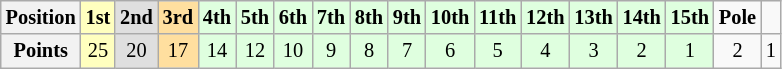<table class="wikitable" style="font-size: 85%;">
<tr>
<th>Position</th>
<td align="center" style="background-color:#ffffbf"><strong>1st</strong></td>
<td align="center" style="background-color:#dfdfdf"><strong>2nd</strong></td>
<td align="center" style="background-color:#ffdf9f"><strong>3rd</strong></td>
<td align="center" style="background-color:#dfffdf"><strong>4th</strong></td>
<td align="center" style="background-color:#dfffdf"><strong>5th</strong></td>
<td align="center" style="background-color:#dfffdf"><strong>6th</strong></td>
<td align="center" style="background-color:#dfffdf"><strong>7th</strong></td>
<td align="center" style="background-color:#dfffdf"><strong>8th</strong></td>
<td align="center" style="background-color:#dfffdf"><strong>9th</strong></td>
<td align="center" style="background-color:#dfffdf"><strong>10th</strong></td>
<td align="center" style="background-color:#dfffdf"><strong>11th</strong></td>
<td align="center" style="background-color:#dfffdf"><strong>12th</strong></td>
<td align="center" style="background-color:#dfffdf"><strong>13th</strong></td>
<td align="center" style="background-color:#dfffdf"><strong>14th</strong></td>
<td align="center" style="background-color:#dfffdf"><strong>15th</strong></td>
<td><strong>Pole</strong></td>
<td><strong></strong></td>
</tr>
<tr>
<th>Points</th>
<td align="center" style="background:#ffffbf">25</td>
<td align="center" style="background:#dfdfdf">20</td>
<td align="center" style="background:#ffdf9f">17</td>
<td align="center" style="background:#dfffdf">14</td>
<td align="center" style="background:#dfffdf">12</td>
<td align="center" style="background:#dfffdf">10</td>
<td align="center" style="background:#dfffdf">9</td>
<td align="center" style="background:#dfffdf">8</td>
<td align="center" style="background:#dfffdf">7</td>
<td align="center" style="background:#dfffdf">6</td>
<td align="center" style="background:#dfffdf">5</td>
<td align="center" style="background:#dfffdf">4</td>
<td align="center" style="background:#dfffdf">3</td>
<td align="center" style="background:#dfffdf">2</td>
<td align="center" style="background:#dfffdf">1</td>
<td align="center">2</td>
<td align="center">1</td>
</tr>
</table>
